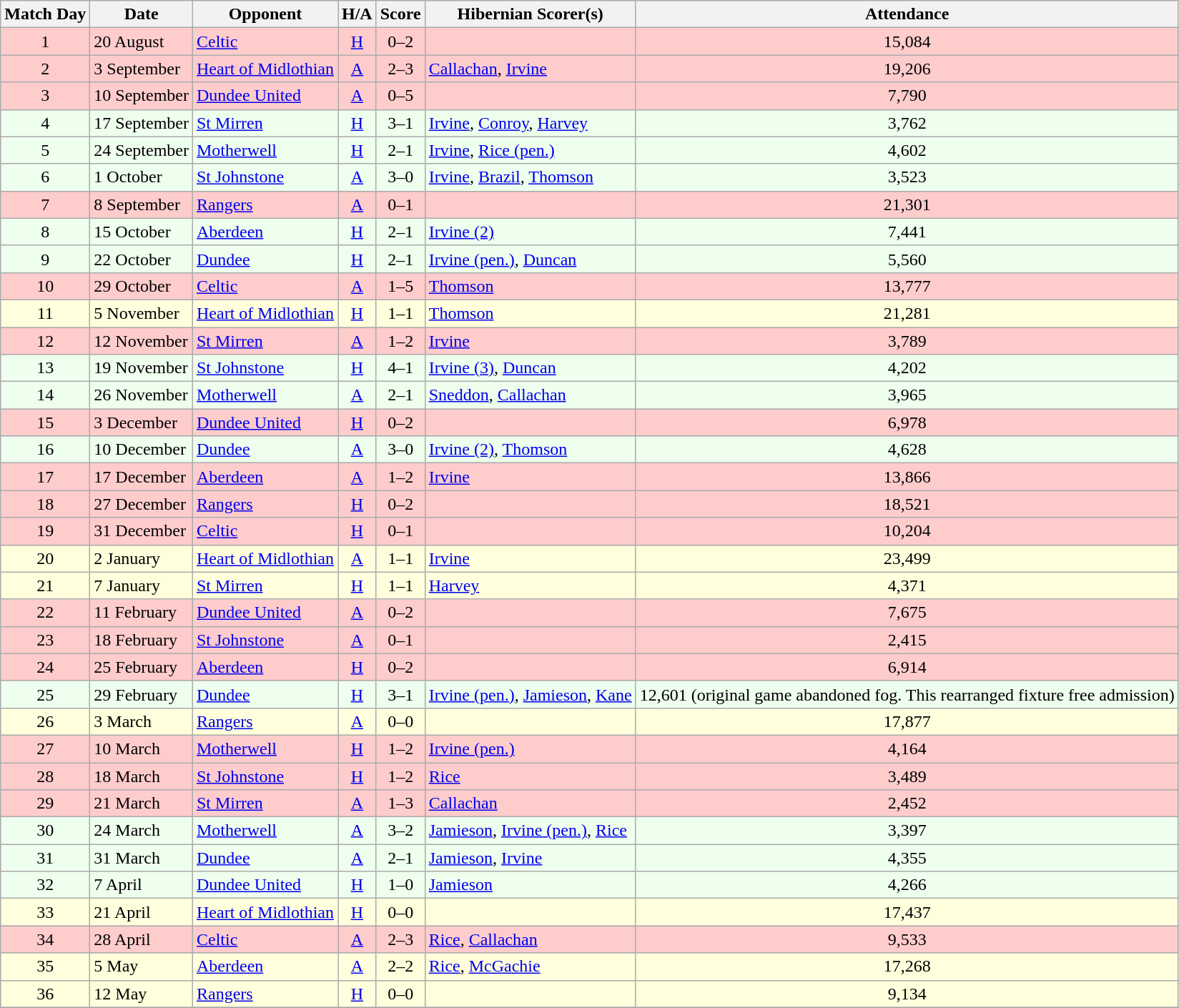<table class="wikitable" style="text-align:center">
<tr>
<th>Match Day</th>
<th>Date</th>
<th>Opponent</th>
<th>H/A</th>
<th>Score</th>
<th>Hibernian Scorer(s)</th>
<th>Attendance</th>
</tr>
<tr bgcolor=#FFCCCC>
<td>1</td>
<td align=left>20 August</td>
<td align=left><a href='#'>Celtic</a></td>
<td><a href='#'>H</a></td>
<td>0–2</td>
<td align=left></td>
<td>15,084</td>
</tr>
<tr bgcolor=#FFCCCC>
<td>2</td>
<td align=left>3 September</td>
<td align=left><a href='#'>Heart of Midlothian</a></td>
<td><a href='#'>A</a></td>
<td>2–3</td>
<td align=left><a href='#'>Callachan</a>, <a href='#'>Irvine</a></td>
<td>19,206</td>
</tr>
<tr bgcolor=#FFCCCC>
<td>3</td>
<td align=left>10 September</td>
<td align=left><a href='#'>Dundee United</a></td>
<td><a href='#'>A</a></td>
<td>0–5</td>
<td align=left></td>
<td>7,790</td>
</tr>
<tr bgcolor=#EEFFEE>
<td>4</td>
<td align=left>17 September</td>
<td align=left><a href='#'>St Mirren</a></td>
<td><a href='#'>H</a></td>
<td>3–1</td>
<td align=left><a href='#'>Irvine</a>, <a href='#'>Conroy</a>, <a href='#'>Harvey</a></td>
<td>3,762</td>
</tr>
<tr bgcolor=#EEFFEE>
<td>5</td>
<td align=left>24 September</td>
<td align=left><a href='#'>Motherwell</a></td>
<td><a href='#'>H</a></td>
<td>2–1</td>
<td align=left><a href='#'>Irvine</a>, <a href='#'>Rice (pen.)</a></td>
<td>4,602</td>
</tr>
<tr bgcolor=#EEFFEE>
<td>6</td>
<td align=left>1 October</td>
<td align=left><a href='#'>St Johnstone</a></td>
<td><a href='#'>A</a></td>
<td>3–0</td>
<td align=left><a href='#'>Irvine</a>, <a href='#'>Brazil</a>, <a href='#'>Thomson</a></td>
<td>3,523</td>
</tr>
<tr bgcolor=#FFCCCC>
<td>7</td>
<td align=left>8 September</td>
<td align=left><a href='#'>Rangers</a></td>
<td><a href='#'>A</a></td>
<td>0–1</td>
<td align=left></td>
<td>21,301</td>
</tr>
<tr bgcolor=#EEFFEE>
<td>8</td>
<td align=left>15 October</td>
<td align=left><a href='#'>Aberdeen</a></td>
<td><a href='#'>H</a></td>
<td>2–1</td>
<td align=left><a href='#'>Irvine (2)</a></td>
<td>7,441</td>
</tr>
<tr bgcolor=#EEFFEE>
<td>9</td>
<td align=left>22 October</td>
<td align=left><a href='#'>Dundee</a></td>
<td><a href='#'>H</a></td>
<td>2–1</td>
<td align=left><a href='#'>Irvine (pen.)</a>, <a href='#'>Duncan</a></td>
<td>5,560</td>
</tr>
<tr bgcolor=#FFCCCC>
<td>10</td>
<td align=left>29 October</td>
<td align=left><a href='#'>Celtic</a></td>
<td><a href='#'>A</a></td>
<td>1–5</td>
<td align=left><a href='#'>Thomson</a></td>
<td>13,777</td>
</tr>
<tr bgcolor=#FFFFDD>
<td>11</td>
<td align=left>5 November</td>
<td align=left><a href='#'>Heart of Midlothian</a></td>
<td><a href='#'>H</a></td>
<td>1–1</td>
<td align=left><a href='#'>Thomson</a></td>
<td>21,281</td>
</tr>
<tr bgcolor=#FFCCCC>
<td>12</td>
<td align=left>12 November</td>
<td align=left><a href='#'>St Mirren</a></td>
<td><a href='#'>A</a></td>
<td>1–2</td>
<td align=left><a href='#'>Irvine</a></td>
<td>3,789</td>
</tr>
<tr bgcolor=#EEFFEE>
<td>13</td>
<td align=left>19 November</td>
<td align=left><a href='#'>St Johnstone</a></td>
<td><a href='#'>H</a></td>
<td>4–1</td>
<td align=left><a href='#'>Irvine (3)</a>, <a href='#'>Duncan</a></td>
<td>4,202</td>
</tr>
<tr bgcolor=#EEFFEE>
<td>14</td>
<td align=left>26 November</td>
<td align=left><a href='#'>Motherwell</a></td>
<td><a href='#'>A</a></td>
<td>2–1</td>
<td align=left><a href='#'>Sneddon</a>, <a href='#'>Callachan</a></td>
<td>3,965</td>
</tr>
<tr bgcolor=#FFCCCC>
<td>15</td>
<td align=left>3 December</td>
<td align=left><a href='#'>Dundee United</a></td>
<td><a href='#'>H</a></td>
<td>0–2</td>
<td align=left></td>
<td>6,978</td>
</tr>
<tr bgcolor=#EEFFEE>
<td>16</td>
<td align=left>10 December</td>
<td align=left><a href='#'>Dundee</a></td>
<td><a href='#'>A</a></td>
<td>3–0</td>
<td align=left><a href='#'>Irvine (2)</a>, <a href='#'>Thomson</a></td>
<td>4,628</td>
</tr>
<tr bgcolor=#FFCCCC>
<td>17</td>
<td align=left>17 December</td>
<td align=left><a href='#'>Aberdeen</a></td>
<td><a href='#'>A</a></td>
<td>1–2</td>
<td align=left><a href='#'>Irvine</a></td>
<td>13,866</td>
</tr>
<tr bgcolor=#FFCCCC>
<td>18</td>
<td align=left>27 December</td>
<td align=left><a href='#'>Rangers</a></td>
<td><a href='#'>H</a></td>
<td>0–2</td>
<td align=left></td>
<td>18,521</td>
</tr>
<tr bgcolor=#FFCCCC>
<td>19</td>
<td align=left>31 December</td>
<td align=left><a href='#'>Celtic</a></td>
<td><a href='#'>H</a></td>
<td>0–1</td>
<td align=left></td>
<td>10,204</td>
</tr>
<tr bgcolor=#FFFFDD>
<td>20</td>
<td align=left>2 January</td>
<td align=left><a href='#'>Heart of Midlothian</a></td>
<td><a href='#'>A</a></td>
<td>1–1</td>
<td align=left><a href='#'>Irvine</a></td>
<td>23,499</td>
</tr>
<tr bgcolor=#FFFFDD>
<td>21</td>
<td align=left>7 January</td>
<td align=left><a href='#'>St Mirren</a></td>
<td><a href='#'>H</a></td>
<td>1–1</td>
<td align=left><a href='#'>Harvey</a></td>
<td>4,371</td>
</tr>
<tr bgcolor=#FFCCCC>
<td>22</td>
<td align=left>11 February</td>
<td align=left><a href='#'>Dundee United</a></td>
<td><a href='#'>A</a></td>
<td>0–2</td>
<td align=left></td>
<td>7,675</td>
</tr>
<tr bgcolor=#FFCCCC>
<td>23</td>
<td align=left>18 February</td>
<td align=left><a href='#'>St Johnstone</a></td>
<td><a href='#'>A</a></td>
<td>0–1</td>
<td align=left></td>
<td>2,415</td>
</tr>
<tr bgcolor=#FFCCCC>
<td>24</td>
<td align=left>25 February</td>
<td align=left><a href='#'>Aberdeen</a></td>
<td><a href='#'>H</a></td>
<td>0–2</td>
<td align=left></td>
<td>6,914</td>
</tr>
<tr bgcolor=#EEFFEE>
<td>25</td>
<td align=left>29 February</td>
<td align=left><a href='#'>Dundee</a></td>
<td><a href='#'>H</a></td>
<td>3–1</td>
<td align=left><a href='#'>Irvine (pen.)</a>, <a href='#'>Jamieson</a>, <a href='#'>Kane</a></td>
<td>12,601 (original game abandoned fog. This rearranged fixture free admission)</td>
</tr>
<tr bgcolor=#FFFFDD>
<td>26</td>
<td align=left>3 March</td>
<td align=left><a href='#'>Rangers</a></td>
<td><a href='#'>A</a></td>
<td>0–0</td>
<td align=left></td>
<td>17,877</td>
</tr>
<tr bgcolor=#FFCCCC>
<td>27</td>
<td align=left>10 March</td>
<td align=left><a href='#'>Motherwell</a></td>
<td><a href='#'>H</a></td>
<td>1–2</td>
<td align=left><a href='#'>Irvine (pen.)</a></td>
<td>4,164</td>
</tr>
<tr bgcolor=#FFCCCC>
<td>28</td>
<td align=left>18 March</td>
<td align=left><a href='#'>St Johnstone</a></td>
<td><a href='#'>H</a></td>
<td>1–2</td>
<td align=left><a href='#'>Rice</a></td>
<td>3,489</td>
</tr>
<tr bgcolor=#FFCCCC>
<td>29</td>
<td align=left>21 March</td>
<td align=left><a href='#'>St Mirren</a></td>
<td><a href='#'>A</a></td>
<td>1–3</td>
<td align=left><a href='#'>Callachan</a></td>
<td>2,452</td>
</tr>
<tr bgcolor=#EEFFEE>
<td>30</td>
<td align=left>24 March</td>
<td align=left><a href='#'>Motherwell</a></td>
<td><a href='#'>A</a></td>
<td>3–2</td>
<td align=left><a href='#'>Jamieson</a>, <a href='#'>Irvine (pen.)</a>, <a href='#'>Rice</a></td>
<td>3,397</td>
</tr>
<tr bgcolor=#EEFFEE>
<td>31</td>
<td align=left>31 March</td>
<td align=left><a href='#'>Dundee</a></td>
<td><a href='#'>A</a></td>
<td>2–1</td>
<td align=left><a href='#'>Jamieson</a>, <a href='#'>Irvine</a></td>
<td>4,355</td>
</tr>
<tr bgcolor=#EEFFEE>
<td>32</td>
<td align=left>7 April</td>
<td align=left><a href='#'>Dundee United</a></td>
<td><a href='#'>H</a></td>
<td>1–0</td>
<td align=left><a href='#'>Jamieson</a></td>
<td>4,266</td>
</tr>
<tr bgcolor=#FFFFDD>
<td>33</td>
<td align=left>21 April</td>
<td align=left><a href='#'>Heart of Midlothian</a></td>
<td><a href='#'>H</a></td>
<td>0–0</td>
<td align=left></td>
<td>17,437</td>
</tr>
<tr bgcolor=#FFCCCC>
<td>34</td>
<td align=left>28 April</td>
<td align=left><a href='#'>Celtic</a></td>
<td><a href='#'>A</a></td>
<td>2–3</td>
<td align=left><a href='#'>Rice</a>, <a href='#'>Callachan</a></td>
<td>9,533</td>
</tr>
<tr bgcolor=#FFFFDD>
<td>35</td>
<td align=left>5 May</td>
<td align=left><a href='#'>Aberdeen</a></td>
<td><a href='#'>A</a></td>
<td>2–2</td>
<td align=left><a href='#'>Rice</a>, <a href='#'>McGachie</a></td>
<td>17,268</td>
</tr>
<tr bgcolor=#FFFFDD>
<td>36</td>
<td align=left>12 May</td>
<td align=left><a href='#'>Rangers</a></td>
<td><a href='#'>H</a></td>
<td>0–0</td>
<td align=left></td>
<td>9,134</td>
</tr>
<tr>
</tr>
</table>
